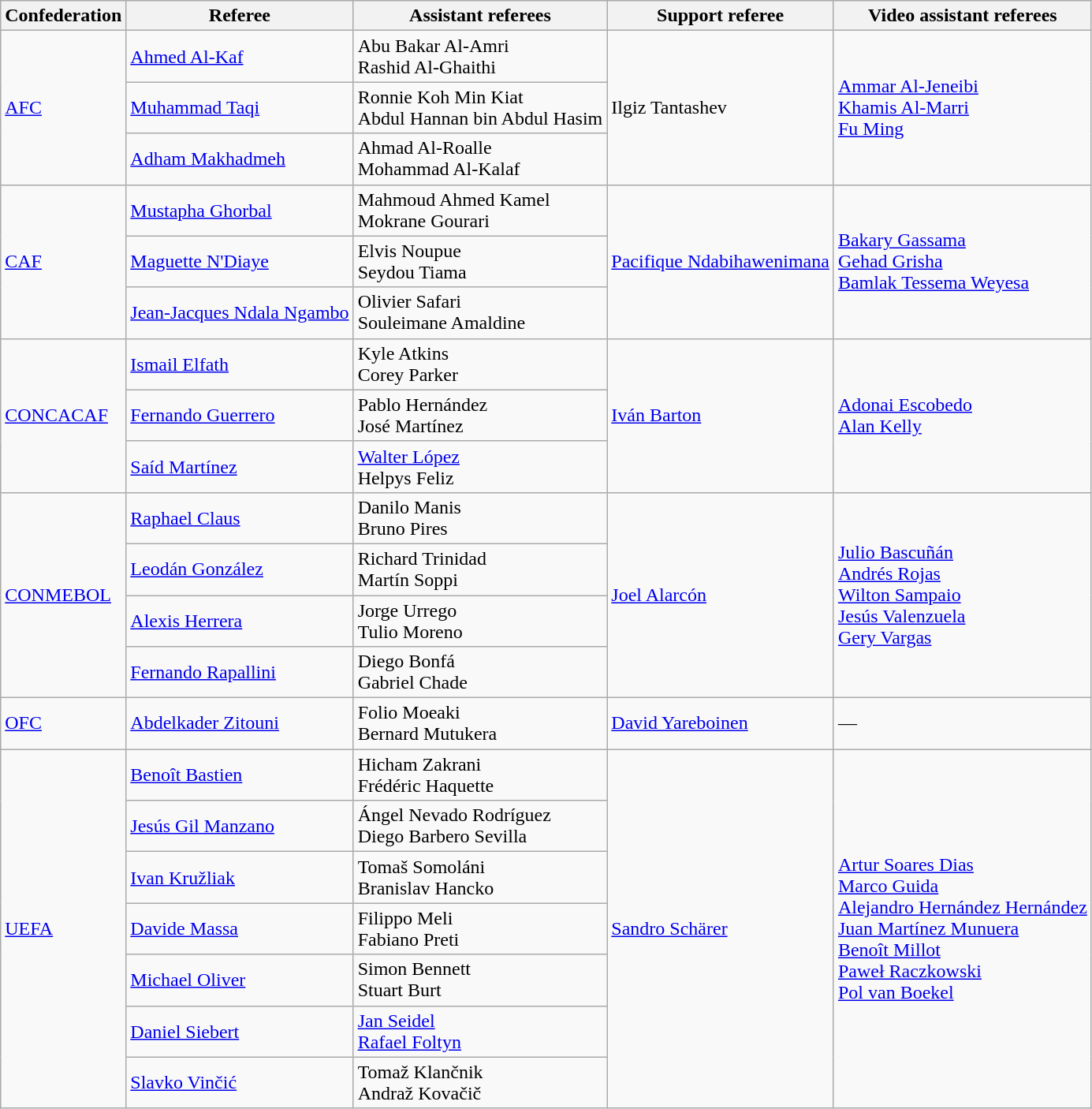<table class="wikitable">
<tr>
<th>Confederation</th>
<th>Referee</th>
<th>Assistant referees</th>
<th>Support referee</th>
<th>Video assistant referees</th>
</tr>
<tr>
<td rowspan=3><a href='#'>AFC</a></td>
<td> <a href='#'>Ahmed Al-Kaf</a></td>
<td> Abu Bakar Al-Amri<br> Rashid Al-Ghaithi</td>
<td rowspan=3> Ilgiz Tantashev</td>
<td rowspan=3> <a href='#'>Ammar Al-Jeneibi</a><br> <a href='#'>Khamis Al-Marri</a><br> <a href='#'>Fu Ming</a></td>
</tr>
<tr>
<td> <a href='#'>Muhammad Taqi</a></td>
<td> Ronnie Koh Min Kiat<br> Abdul Hannan bin Abdul Hasim</td>
</tr>
<tr>
<td> <a href='#'>Adham Makhadmeh</a></td>
<td> Ahmad Al-Roalle<br> Mohammad Al-Kalaf</td>
</tr>
<tr>
<td rowspan=3><a href='#'>CAF</a></td>
<td> <a href='#'>Mustapha Ghorbal</a></td>
<td> Mahmoud Ahmed Kamel<br> Mokrane Gourari</td>
<td rowspan=3> <a href='#'>Pacifique Ndabihawenimana</a></td>
<td rowspan=3> <a href='#'>Bakary Gassama</a><br> <a href='#'>Gehad Grisha</a><br> <a href='#'>Bamlak Tessema Weyesa</a></td>
</tr>
<tr>
<td> <a href='#'>Maguette N'Diaye</a></td>
<td> Elvis Noupue<br> Seydou Tiama</td>
</tr>
<tr>
<td> <a href='#'>Jean-Jacques Ndala Ngambo</a></td>
<td> Olivier Safari<br> Souleimane Amaldine</td>
</tr>
<tr>
<td rowspan=3><a href='#'>CONCACAF</a></td>
<td> <a href='#'>Ismail Elfath</a></td>
<td> Kyle Atkins <br> Corey Parker</td>
<td rowspan=3> <a href='#'>Iván Barton</a></td>
<td rowspan=3> <a href='#'>Adonai Escobedo</a><br> <a href='#'>Alan Kelly</a></td>
</tr>
<tr>
<td> <a href='#'>Fernando Guerrero</a></td>
<td> Pablo Hernández<br> José Martínez</td>
</tr>
<tr>
<td> <a href='#'>Saíd Martínez</a></td>
<td> <a href='#'>Walter López</a><br> Helpys Feliz</td>
</tr>
<tr>
<td rowspan=4><a href='#'>CONMEBOL</a></td>
<td> <a href='#'>Raphael Claus</a></td>
<td> Danilo Manis<br> Bruno Pires</td>
<td rowspan=4> <a href='#'>Joel Alarcón</a></td>
<td rowspan=4> <a href='#'>Julio Bascuñán</a><br> <a href='#'>Andrés Rojas</a><br> <a href='#'>Wilton Sampaio</a><br> <a href='#'>Jesús Valenzuela</a><br> <a href='#'>Gery Vargas</a></td>
</tr>
<tr>
<td> <a href='#'>Leodán González</a></td>
<td> Richard Trinidad<br> Martín Soppi</td>
</tr>
<tr>
<td> <a href='#'>Alexis Herrera</a></td>
<td> Jorge Urrego<br> Tulio Moreno</td>
</tr>
<tr>
<td> <a href='#'>Fernando Rapallini</a></td>
<td> Diego Bonfá<br> Gabriel Chade</td>
</tr>
<tr>
<td><a href='#'>OFC</a></td>
<td> <a href='#'>Abdelkader Zitouni</a></td>
<td> Folio Moeaki<br> Bernard Mutukera</td>
<td> <a href='#'>David Yareboinen</a></td>
<td>—</td>
</tr>
<tr>
<td rowspan=7><a href='#'>UEFA</a></td>
<td> <a href='#'>Benoît Bastien</a></td>
<td> Hicham Zakrani<br> Frédéric Haquette</td>
<td rowspan=7> <a href='#'>Sandro Schärer</a></td>
<td rowspan=7> <a href='#'>Artur Soares Dias</a><br> <a href='#'>Marco Guida</a><br> <a href='#'>Alejandro Hernández Hernández</a><br> <a href='#'>Juan Martínez Munuera</a><br> <a href='#'>Benoît Millot</a><br> <a href='#'>Paweł Raczkowski</a><br> <a href='#'>Pol van Boekel</a></td>
</tr>
<tr>
<td> <a href='#'>Jesús Gil Manzano</a></td>
<td> Ángel Nevado Rodríguez<br> Diego Barbero Sevilla</td>
</tr>
<tr>
<td> <a href='#'>Ivan Kružliak</a></td>
<td> Tomaš Somoláni<br> Branislav Hancko</td>
</tr>
<tr>
<td> <a href='#'>Davide Massa</a></td>
<td> Filippo Meli<br> Fabiano Preti</td>
</tr>
<tr>
<td> <a href='#'>Michael Oliver</a></td>
<td> Simon Bennett<br> Stuart Burt</td>
</tr>
<tr>
<td> <a href='#'>Daniel Siebert</a></td>
<td> <a href='#'>Jan Seidel</a><br> <a href='#'>Rafael Foltyn</a></td>
</tr>
<tr>
<td> <a href='#'>Slavko Vinčić</a></td>
<td> Tomaž Klančnik<br> Andraž Kovačič</td>
</tr>
</table>
